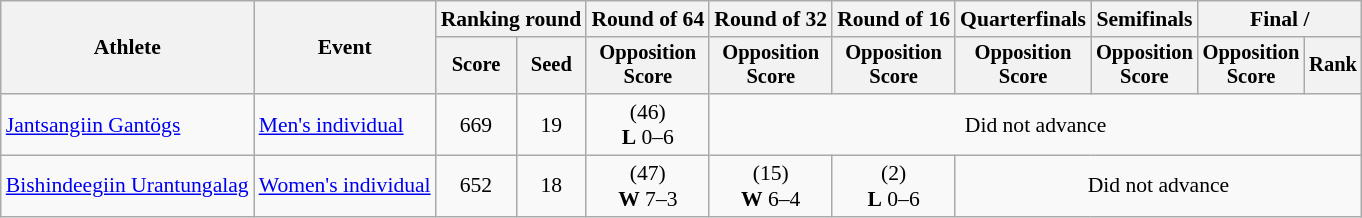<table class="wikitable" style="font-size:90%">
<tr>
<th rowspan="2">Athlete</th>
<th rowspan="2">Event</th>
<th colspan="2">Ranking round</th>
<th>Round of 64</th>
<th>Round of 32</th>
<th>Round of 16</th>
<th>Quarterfinals</th>
<th>Semifinals</th>
<th colspan="2">Final / </th>
</tr>
<tr style="font-size:95%">
<th>Score</th>
<th>Seed</th>
<th>Opposition<br>Score</th>
<th>Opposition<br>Score</th>
<th>Opposition<br>Score</th>
<th>Opposition<br>Score</th>
<th>Opposition<br>Score</th>
<th>Opposition<br>Score</th>
<th>Rank</th>
</tr>
<tr align=center>
<td align=left><a href='#'>Jantsangiin Gantögs</a></td>
<td align=left><a href='#'>Men's individual</a></td>
<td>669</td>
<td>19</td>
<td> (46)<br><strong>L</strong> 0–6</td>
<td colspan=6>Did not advance</td>
</tr>
<tr align=center>
<td align=left><a href='#'>Bishindeegiin Urantungalag</a></td>
<td align=left><a href='#'>Women's individual</a></td>
<td>652</td>
<td>18</td>
<td> (47)<br><strong>W</strong> 7–3</td>
<td> (15)<br><strong>W</strong> 6–4</td>
<td> (2)<br><strong>L</strong> 0–6</td>
<td colspan=4>Did not advance</td>
</tr>
</table>
